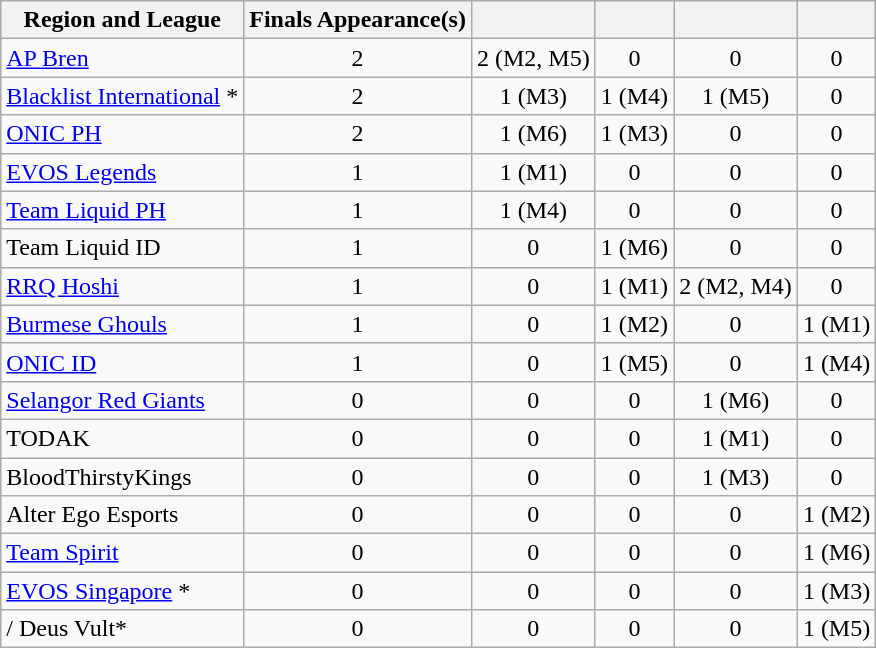<table class="wikitable sortable" style="text-align:center;">
<tr>
<th>Region and League</th>
<th>Finals Appearance(s)</th>
<th></th>
<th></th>
<th></th>
<th></th>
</tr>
<tr>
<td align="left"> <a href='#'>AP Bren</a></td>
<td>2</td>
<td>2 (M2, M5)</td>
<td>0</td>
<td>0</td>
<td>0</td>
</tr>
<tr>
<td align="left"> <a href='#'>Blacklist International</a> *</td>
<td>2</td>
<td>1 (M3)</td>
<td>1 (M4)</td>
<td>1 (M5)</td>
<td>0</td>
</tr>
<tr>
<td align="left"> <a href='#'>ONIC PH</a></td>
<td>2</td>
<td>1 (M6)</td>
<td>1 (M3)</td>
<td>0</td>
<td>0</td>
</tr>
<tr>
<td align="left"> <a href='#'>EVOS Legends</a></td>
<td>1</td>
<td>1 (M1)</td>
<td>0</td>
<td>0</td>
<td>0</td>
</tr>
<tr>
<td align="left"> <a href='#'>Team Liquid PH</a></td>
<td>1</td>
<td>1 (M4)</td>
<td>0</td>
<td>0</td>
<td>0</td>
</tr>
<tr>
<td align="left"> Team Liquid ID</td>
<td>1</td>
<td>0</td>
<td>1 (M6)</td>
<td>0</td>
<td>0</td>
</tr>
<tr>
<td align="left"> <a href='#'>RRQ Hoshi</a></td>
<td>1</td>
<td>0</td>
<td>1 (M1)</td>
<td>2 (M2, M4)</td>
<td>0</td>
</tr>
<tr>
<td align="left"> <a href='#'>Burmese Ghouls</a></td>
<td>1</td>
<td>0</td>
<td>1 (M2)</td>
<td>0</td>
<td>1 (M1)</td>
</tr>
<tr>
<td align="left"> <a href='#'>ONIC ID</a></td>
<td>1</td>
<td>0</td>
<td>1 (M5)</td>
<td>0</td>
<td>1 (M4)</td>
</tr>
<tr>
<td align="left"> <a href='#'>Selangor Red Giants</a></td>
<td>0</td>
<td>0</td>
<td>0</td>
<td>1 (M6)</td>
<td>0</td>
</tr>
<tr>
<td align="left"> TODAK</td>
<td>0</td>
<td>0</td>
<td>0</td>
<td>1 (M1)</td>
<td>0</td>
</tr>
<tr>
<td align="left"> BloodThirstyKings</td>
<td>0</td>
<td>0</td>
<td>0</td>
<td>1 (M3)</td>
<td>0</td>
</tr>
<tr>
<td align="left"> Alter Ego Esports</td>
<td>0</td>
<td>0</td>
<td>0</td>
<td>0</td>
<td>1 (M2)</td>
</tr>
<tr>
<td align="left"> <a href='#'>Team Spirit</a></td>
<td>0</td>
<td>0</td>
<td>0</td>
<td>0</td>
<td>1 (M6)</td>
</tr>
<tr>
<td align="left"> <a href='#'>EVOS Singapore</a> *</td>
<td>0</td>
<td>0</td>
<td>0</td>
<td>0</td>
<td>1 (M3)</td>
</tr>
<tr>
<td align="left">/ Deus Vult*</td>
<td>0</td>
<td>0</td>
<td>0</td>
<td>0</td>
<td>1 (M5)</td>
</tr>
</table>
